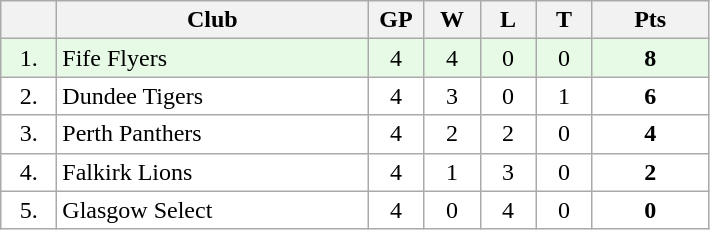<table class="wikitable">
<tr>
<th width="30"></th>
<th width="200">Club</th>
<th width="30">GP</th>
<th width="30">W</th>
<th width="30">L</th>
<th width="30">T</th>
<th width="70">Pts</th>
</tr>
<tr bgcolor="#e6fae6" align="center">
<td>1.</td>
<td align="left">Fife Flyers</td>
<td>4</td>
<td>4</td>
<td>0</td>
<td>0</td>
<td><strong>8</strong></td>
</tr>
<tr bgcolor="#FFFFFF" align="center">
<td>2.</td>
<td align="left">Dundee Tigers</td>
<td>4</td>
<td>3</td>
<td>0</td>
<td>1</td>
<td><strong>6</strong></td>
</tr>
<tr bgcolor="#FFFFFF" align="center">
<td>3.</td>
<td align="left">Perth Panthers</td>
<td>4</td>
<td>2</td>
<td>2</td>
<td>0</td>
<td><strong>4</strong></td>
</tr>
<tr bgcolor="#FFFFFF" align="center">
<td>4.</td>
<td align="left">Falkirk Lions</td>
<td>4</td>
<td>1</td>
<td>3</td>
<td>0</td>
<td><strong>2</strong></td>
</tr>
<tr bgcolor="#FFFFFF" align="center">
<td>5.</td>
<td align="left">Glasgow Select</td>
<td>4</td>
<td>0</td>
<td>4</td>
<td>0</td>
<td><strong>0</strong></td>
</tr>
</table>
